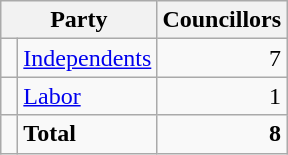<table class="wikitable">
<tr>
<th colspan="2">Party</th>
<th>Councillors</th>
</tr>
<tr>
<td> </td>
<td><a href='#'>Independents</a></td>
<td align=right>7</td>
</tr>
<tr>
<td> </td>
<td><a href='#'>Labor</a></td>
<td align=right>1</td>
</tr>
<tr>
<td></td>
<td><strong>Total</strong></td>
<td align=right><strong>8</strong></td>
</tr>
</table>
